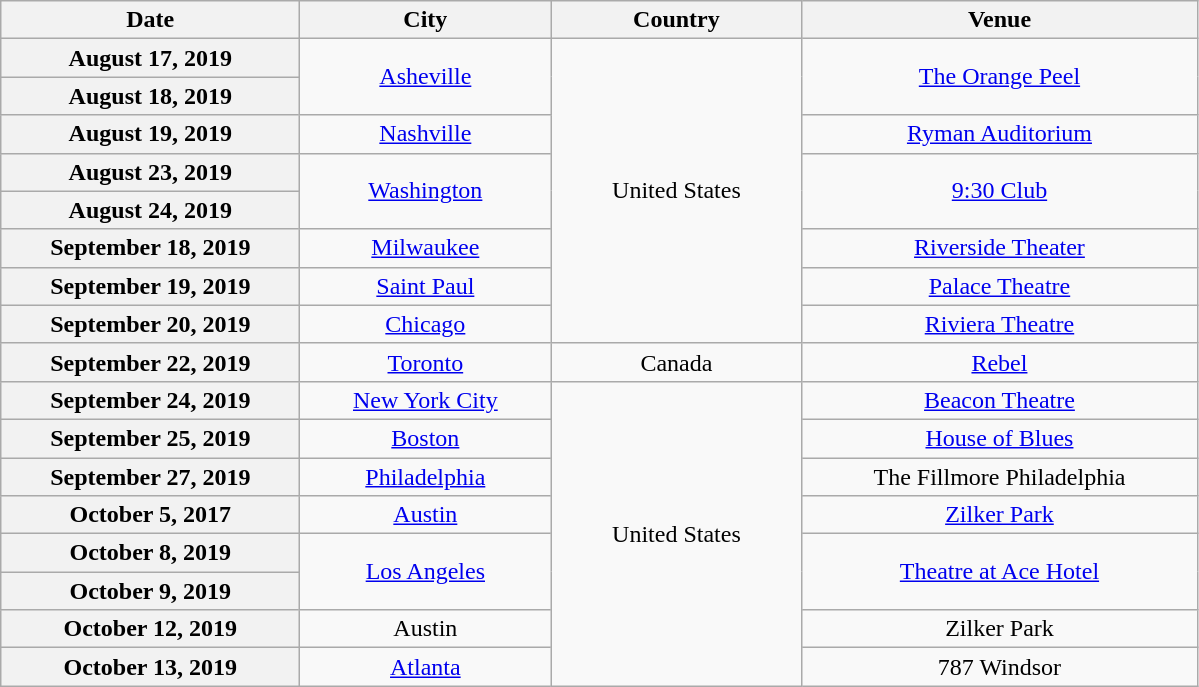<table class="wikitable plainrowheaders" style="text-align:center;">
<tr>
<th scope="col" style="width:12em;">Date</th>
<th scope="col" style="width:10em;">City</th>
<th scope="col" style="width:10em;">Country</th>
<th scope="col" style="width:16em;">Venue</th>
</tr>
<tr>
<th scope="row">August 17, 2019</th>
<td rowspan="2"><a href='#'>Asheville</a></td>
<td rowspan="8">United States</td>
<td rowspan="2"><a href='#'>The Orange Peel</a></td>
</tr>
<tr>
<th scope="row">August 18, 2019</th>
</tr>
<tr>
<th scope="row">August 19, 2019</th>
<td><a href='#'>Nashville</a></td>
<td><a href='#'>Ryman Auditorium</a></td>
</tr>
<tr>
<th scope="row">August 23, 2019</th>
<td rowspan="2"><a href='#'>Washington</a></td>
<td rowspan="2"><a href='#'>9:30 Club</a></td>
</tr>
<tr>
<th scope="row">August 24, 2019</th>
</tr>
<tr>
<th scope="row">September 18, 2019</th>
<td><a href='#'>Milwaukee</a></td>
<td><a href='#'>Riverside Theater</a></td>
</tr>
<tr>
<th scope="row">September 19, 2019</th>
<td><a href='#'>Saint Paul</a></td>
<td><a href='#'>Palace Theatre</a></td>
</tr>
<tr>
<th scope="row">September 20, 2019</th>
<td><a href='#'>Chicago</a></td>
<td><a href='#'>Riviera Theatre</a></td>
</tr>
<tr>
<th scope="row">September 22, 2019</th>
<td><a href='#'>Toronto</a></td>
<td>Canada</td>
<td><a href='#'>Rebel</a></td>
</tr>
<tr>
<th scope="row">September 24, 2019</th>
<td><a href='#'>New York City</a></td>
<td rowspan="8">United States</td>
<td><a href='#'>Beacon Theatre</a></td>
</tr>
<tr>
<th scope="row">September 25, 2019</th>
<td><a href='#'>Boston</a></td>
<td><a href='#'>House of Blues</a></td>
</tr>
<tr>
<th scope="row">September 27, 2019</th>
<td><a href='#'>Philadelphia</a></td>
<td>The Fillmore Philadelphia</td>
</tr>
<tr>
<th scope="row">October 5, 2017</th>
<td><a href='#'>Austin</a></td>
<td><a href='#'>Zilker Park</a></td>
</tr>
<tr>
<th scope="row">October 8, 2019</th>
<td rowspan="2"><a href='#'>Los Angeles</a></td>
<td rowspan="2"><a href='#'>Theatre at Ace Hotel</a></td>
</tr>
<tr>
<th scope="row">October 9, 2019</th>
</tr>
<tr>
<th scope="row">October 12, 2019</th>
<td>Austin</td>
<td>Zilker Park</td>
</tr>
<tr>
<th scope="row">October 13, 2019</th>
<td><a href='#'>Atlanta</a></td>
<td>787 Windsor</td>
</tr>
</table>
